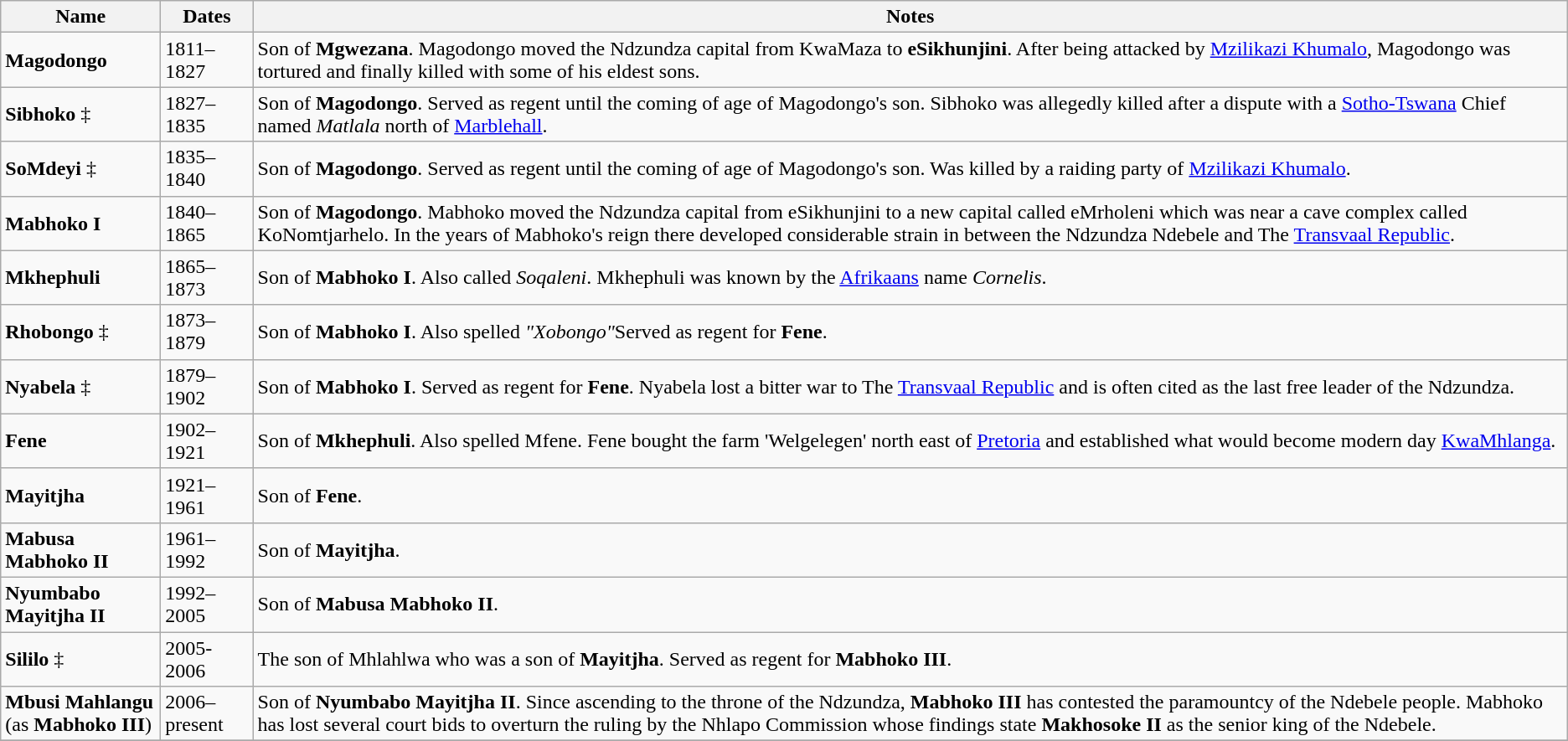<table class="wikitable">
<tr>
<th>Name</th>
<th>Dates</th>
<th>Notes</th>
</tr>
<tr>
<td><strong>Magodongo</strong></td>
<td>1811–1827</td>
<td>Son of <strong>Mgwezana</strong>. Magodongo moved the Ndzundza capital from KwaMaza to <strong>eSikhunjini</strong>. After being attacked by <a href='#'>Mzilikazi Khumalo</a>, Magodongo was tortured and finally killed with some of his eldest sons.</td>
</tr>
<tr>
<td><strong>Sibhoko</strong> ‡</td>
<td>1827–1835</td>
<td>Son of <strong>Magodongo</strong>. Served as regent until the coming of age of Magodongo's son. Sibhoko was allegedly killed after a dispute with a <a href='#'>Sotho-Tswana</a> Chief named <em>Matlala</em> north of <a href='#'>Marblehall</a>.</td>
</tr>
<tr>
<td><strong>SoMdeyi</strong> ‡</td>
<td>1835–1840</td>
<td>Son of <strong>Magodongo</strong>. Served as regent until the coming of age of Magodongo's son. Was killed by a raiding party of <a href='#'>Mzilikazi Khumalo</a>.</td>
</tr>
<tr>
<td><strong>Mabhoko I</strong></td>
<td>1840–1865</td>
<td>Son of <strong>Magodongo</strong>. Mabhoko moved the Ndzundza capital from eSikhunjini to a new capital called eMrholeni which was near a cave complex called KoNomtjarhelo. In the years of Mabhoko's reign there developed considerable strain in between the Ndzundza Ndebele and The <a href='#'>Transvaal Republic</a>.</td>
</tr>
<tr>
<td><strong>Mkhephuli</strong></td>
<td>1865–1873</td>
<td>Son of <strong>Mabhoko I</strong>. Also called <em>Soqaleni</em>. Mkhephuli was known by the <a href='#'>Afrikaans</a> name <em>Cornelis</em>.</td>
</tr>
<tr>
<td><strong>Rhobongo</strong> ‡</td>
<td>1873–1879</td>
<td>Son of <strong>Mabhoko I</strong>. Also spelled <em>"Xobongo"</em>Served as regent for <strong>Fene</strong>.</td>
</tr>
<tr>
<td><strong>Nyabela</strong> ‡</td>
<td>1879–1902</td>
<td>Son of <strong>Mabhoko I</strong>. Served as regent for <strong>Fene</strong>. Nyabela lost a bitter war to The <a href='#'>Transvaal Republic</a> and is often cited as the last free leader of the Ndzundza.</td>
</tr>
<tr>
<td><strong>Fene</strong></td>
<td>1902–1921</td>
<td>Son of <strong>Mkhephuli</strong>. Also spelled Mfene. Fene bought the farm 'Welgelegen'  north east of <a href='#'>Pretoria</a> and established what would become modern day <a href='#'>KwaMhlanga</a>.</td>
</tr>
<tr>
<td><strong>Mayitjha</strong></td>
<td>1921–1961</td>
<td>Son of <strong>Fene</strong>.</td>
</tr>
<tr>
<td><strong>Mabusa Mabhoko II</strong></td>
<td>1961–1992</td>
<td>Son of <strong>Mayitjha</strong>.</td>
</tr>
<tr>
<td><strong>Nyumbabo Mayitjha II</strong></td>
<td>1992–2005</td>
<td>Son of <strong>Mabusa Mabhoko II</strong>.</td>
</tr>
<tr>
<td><strong>Sililo</strong> ‡</td>
<td>2005-2006</td>
<td>The son of Mhlahlwa who was a son of <strong>Mayitjha</strong>. Served as regent for <strong>Mabhoko III</strong>.</td>
</tr>
<tr>
<td><strong>Mbusi Mahlangu</strong><br>(as <strong>Mabhoko III</strong>)</td>
<td>2006–present</td>
<td>Son of <strong>Nyumbabo Mayitjha II</strong>. Since ascending to the throne of the Ndzundza, <strong>Mabhoko III</strong> has contested the paramountcy of the Ndebele people. Mabhoko has lost several court bids to overturn the ruling by the Nhlapo Commission whose findings state <strong>Makhosoke II</strong> as the senior king of the Ndebele.</td>
</tr>
<tr>
</tr>
</table>
